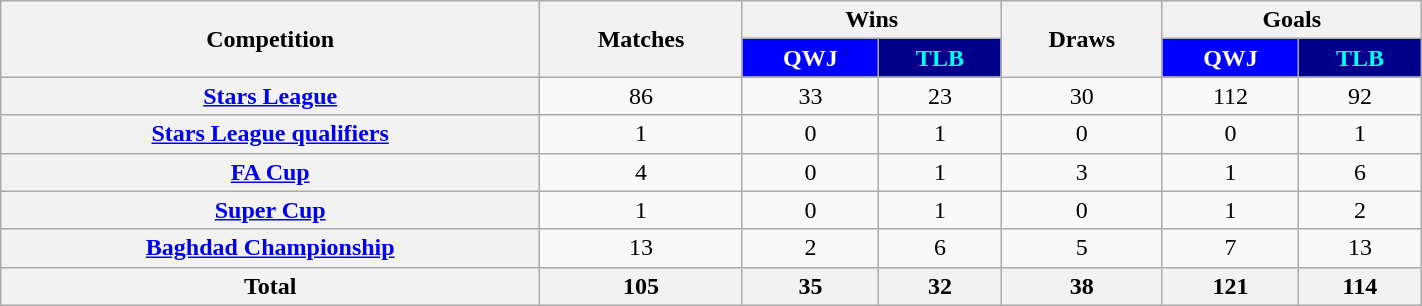<table class="wikitable" style="font-size:100%; width: 75%; text-align: center;">
<tr>
<th rowspan="2">Competition</th>
<th rowspan="2">Matches</th>
<th colspan="2">Wins</th>
<th rowspan="2">Draws</th>
<th colspan="2">Goals</th>
</tr>
<tr>
<th style="color:#fff; background:#0000ff;">QWJ</th>
<th style="color:#00FFFF; background:#00008B;">TLB</th>
<th style="color:#fff; background:#0000ff;">QWJ</th>
<th style="color:#00FFFF; background:#00008B;">TLB</th>
</tr>
<tr>
<th scope="row"><a href='#'>Stars League</a></th>
<td>86</td>
<td>33</td>
<td>23</td>
<td>30</td>
<td>112</td>
<td>92</td>
</tr>
<tr>
<th scope="row"><a href='#'>Stars League qualifiers</a></th>
<td>1</td>
<td>0</td>
<td>1</td>
<td>0</td>
<td>0</td>
<td>1</td>
</tr>
<tr>
<th scope="row"><a href='#'>FA Cup</a></th>
<td>4</td>
<td>0</td>
<td>1</td>
<td>3</td>
<td>1</td>
<td>6</td>
</tr>
<tr>
<th scope="row"><a href='#'>Super Cup</a></th>
<td>1</td>
<td>0</td>
<td>1</td>
<td>0</td>
<td>1</td>
<td>2</td>
</tr>
<tr>
<th scope="row"><a href='#'>Baghdad Championship</a></th>
<td>13</td>
<td>2</td>
<td>6</td>
<td>5</td>
<td>7</td>
<td>13</td>
</tr>
<tr>
<th scope="row">Total</th>
<th>105</th>
<th>35</th>
<th>32</th>
<th>38</th>
<th>121</th>
<th>114</th>
</tr>
</table>
